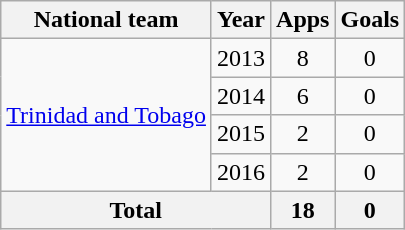<table class="wikitable" style="text-align: center;">
<tr>
<th>National team</th>
<th>Year</th>
<th>Apps</th>
<th>Goals</th>
</tr>
<tr>
<td rowspan="4"><a href='#'>Trinidad and Tobago</a></td>
<td>2013</td>
<td>8</td>
<td>0</td>
</tr>
<tr>
<td>2014</td>
<td>6</td>
<td>0</td>
</tr>
<tr>
<td>2015</td>
<td>2</td>
<td>0</td>
</tr>
<tr>
<td>2016</td>
<td>2</td>
<td>0</td>
</tr>
<tr>
<th colspan=2>Total</th>
<th>18</th>
<th>0</th>
</tr>
</table>
